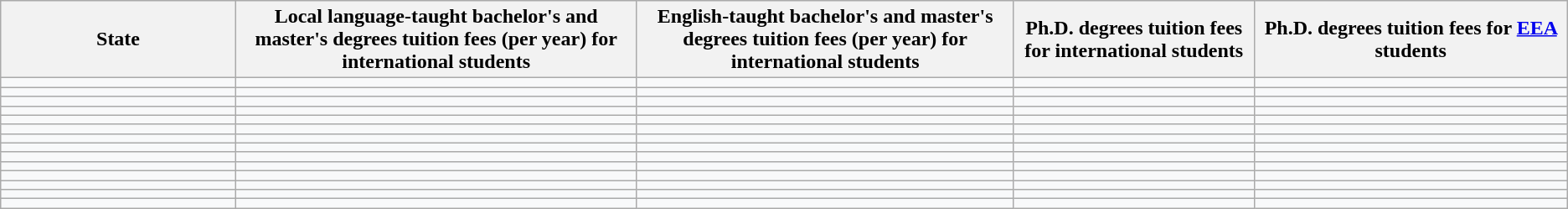<table class="sortable wikitable sticky-header" style="background:#f8f9faff;">
<tr>
<th style="width:15%;">State</th>
<th scope=col>Local language-taught bachelor's and master's degrees tuition fees (per year) for international students</th>
<th scope=col>English-taught bachelor's and master's degrees tuition fees (per year) for international students</th>
<th scope=col>Ph.D. degrees tuition fees for international students</th>
<th style="width:20%;">Ph.D. degrees tuition fees for <a href='#'>EEA</a> students</th>
</tr>
<tr>
<td></td>
<td></td>
<td></td>
<td></td>
<td></td>
</tr>
<tr>
<td></td>
<td></td>
<td></td>
<td></td>
<td></td>
</tr>
<tr>
<td></td>
<td></td>
<td></td>
<td></td>
<td></td>
</tr>
<tr>
<td></td>
<td></td>
<td></td>
<td></td>
<td></td>
</tr>
<tr>
<td></td>
<td></td>
<td></td>
<td></td>
<td></td>
</tr>
<tr>
<td></td>
<td></td>
<td></td>
<td></td>
<td></td>
</tr>
<tr>
<td></td>
<td></td>
<td></td>
<td></td>
<td></td>
</tr>
<tr>
<td></td>
<td></td>
<td></td>
<td></td>
<td></td>
</tr>
<tr>
<td></td>
<td></td>
<td></td>
<td></td>
<td></td>
</tr>
<tr>
<td></td>
<td></td>
<td></td>
<td></td>
<td></td>
</tr>
<tr>
<td></td>
<td></td>
<td></td>
<td></td>
<td></td>
</tr>
<tr>
<td></td>
<td></td>
<td></td>
<td></td>
<td></td>
</tr>
<tr>
<td></td>
<td></td>
<td></td>
<td></td>
<td></td>
</tr>
<tr>
<td></td>
<td></td>
<td></td>
<td></td>
<td></td>
</tr>
</table>
